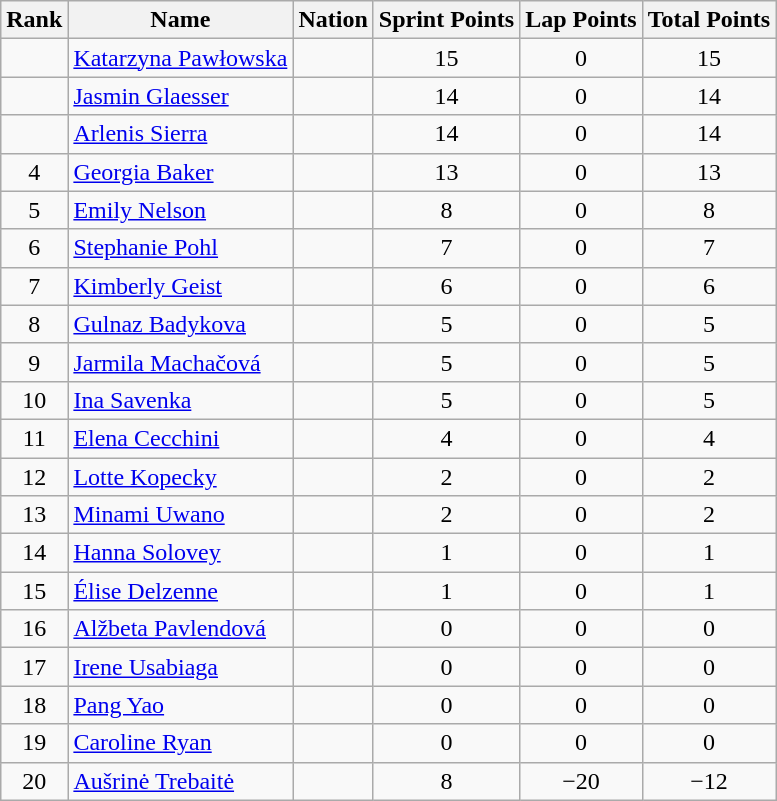<table class="wikitable sortable" style="text-align:center">
<tr>
<th>Rank</th>
<th>Name</th>
<th>Nation</th>
<th>Sprint Points</th>
<th>Lap Points</th>
<th>Total Points</th>
</tr>
<tr>
<td></td>
<td align=left><a href='#'>Katarzyna Pawłowska</a></td>
<td align=left></td>
<td>15</td>
<td>0</td>
<td>15</td>
</tr>
<tr>
<td></td>
<td align=left><a href='#'>Jasmin Glaesser</a></td>
<td align=left></td>
<td>14</td>
<td>0</td>
<td>14</td>
</tr>
<tr>
<td></td>
<td align=left><a href='#'>Arlenis Sierra</a></td>
<td align=left></td>
<td>14</td>
<td>0</td>
<td>14</td>
</tr>
<tr>
<td>4</td>
<td align=left><a href='#'>Georgia Baker</a></td>
<td align=left></td>
<td>13</td>
<td>0</td>
<td>13</td>
</tr>
<tr>
<td>5</td>
<td align=left><a href='#'>Emily Nelson</a></td>
<td align=left></td>
<td>8</td>
<td>0</td>
<td>8</td>
</tr>
<tr>
<td>6</td>
<td align=left><a href='#'>Stephanie Pohl</a></td>
<td align=left></td>
<td>7</td>
<td>0</td>
<td>7</td>
</tr>
<tr>
<td>7</td>
<td align=left><a href='#'>Kimberly Geist</a></td>
<td align=left></td>
<td>6</td>
<td>0</td>
<td>6</td>
</tr>
<tr>
<td>8</td>
<td align=left><a href='#'>Gulnaz Badykova</a></td>
<td align=left></td>
<td>5</td>
<td>0</td>
<td>5</td>
</tr>
<tr>
<td>9</td>
<td align=left><a href='#'>Jarmila Machačová</a></td>
<td align=left></td>
<td>5</td>
<td>0</td>
<td>5</td>
</tr>
<tr>
<td>10</td>
<td align=left><a href='#'>Ina Savenka</a></td>
<td align=left></td>
<td>5</td>
<td>0</td>
<td>5</td>
</tr>
<tr>
<td>11</td>
<td align=left><a href='#'>Elena Cecchini</a></td>
<td align=left></td>
<td>4</td>
<td>0</td>
<td>4</td>
</tr>
<tr>
<td>12</td>
<td align=left><a href='#'>Lotte Kopecky</a></td>
<td align=left></td>
<td>2</td>
<td>0</td>
<td>2</td>
</tr>
<tr>
<td>13</td>
<td align=left><a href='#'>Minami Uwano</a></td>
<td align=left></td>
<td>2</td>
<td>0</td>
<td>2</td>
</tr>
<tr>
<td>14</td>
<td align=left><a href='#'>Hanna Solovey</a></td>
<td align=left></td>
<td>1</td>
<td>0</td>
<td>1</td>
</tr>
<tr>
<td>15</td>
<td align=left><a href='#'>Élise Delzenne</a></td>
<td align=left></td>
<td>1</td>
<td>0</td>
<td>1</td>
</tr>
<tr>
<td>16</td>
<td align=left><a href='#'>Alžbeta Pavlendová</a></td>
<td align=left></td>
<td>0</td>
<td>0</td>
<td>0</td>
</tr>
<tr>
<td>17</td>
<td align=left><a href='#'>Irene Usabiaga</a></td>
<td align=left></td>
<td>0</td>
<td>0</td>
<td>0</td>
</tr>
<tr>
<td>18</td>
<td align=left><a href='#'>Pang Yao</a></td>
<td align=left></td>
<td>0</td>
<td>0</td>
<td>0</td>
</tr>
<tr>
<td>19</td>
<td align=left><a href='#'>Caroline Ryan</a></td>
<td align=left></td>
<td>0</td>
<td>0</td>
<td>0</td>
</tr>
<tr>
<td>20</td>
<td align=left><a href='#'>Aušrinė Trebaitė</a></td>
<td align=left></td>
<td>8</td>
<td>−20</td>
<td>−12</td>
</tr>
</table>
